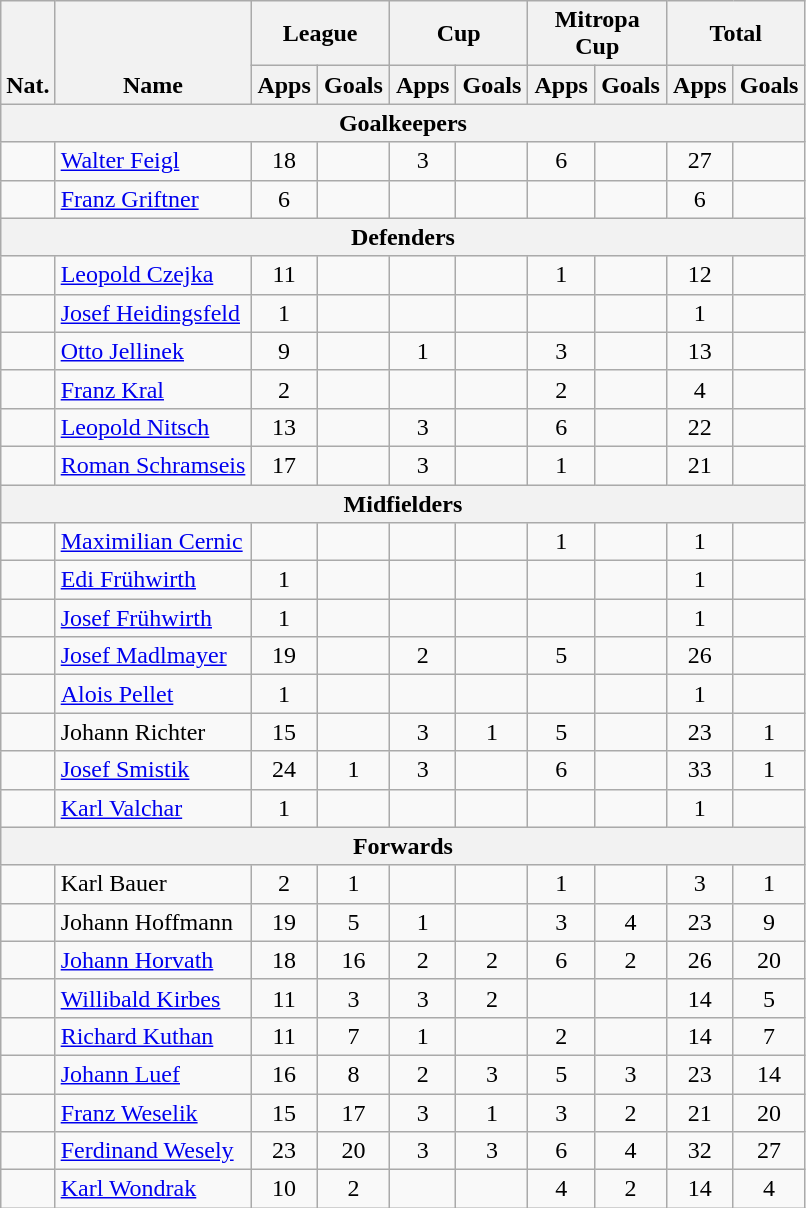<table class="wikitable" style="text-align:center">
<tr>
<th rowspan="2" valign="bottom">Nat.</th>
<th rowspan="2" valign="bottom">Name</th>
<th colspan="2" width="85">League</th>
<th colspan="2" width="85">Cup</th>
<th colspan="2" width="85">Mitropa Cup</th>
<th colspan="2" width="85">Total</th>
</tr>
<tr>
<th>Apps</th>
<th>Goals</th>
<th>Apps</th>
<th>Goals</th>
<th>Apps</th>
<th>Goals</th>
<th>Apps</th>
<th>Goals</th>
</tr>
<tr>
<th colspan=20>Goalkeepers</th>
</tr>
<tr>
<td></td>
<td align="left"><a href='#'>Walter Feigl</a></td>
<td>18</td>
<td></td>
<td>3</td>
<td></td>
<td>6</td>
<td></td>
<td>27</td>
<td></td>
</tr>
<tr>
<td></td>
<td align="left"><a href='#'>Franz Griftner</a></td>
<td>6</td>
<td></td>
<td></td>
<td></td>
<td></td>
<td></td>
<td>6</td>
<td></td>
</tr>
<tr>
<th colspan=20>Defenders</th>
</tr>
<tr>
<td></td>
<td align="left"><a href='#'>Leopold Czejka</a></td>
<td>11</td>
<td></td>
<td></td>
<td></td>
<td>1</td>
<td></td>
<td>12</td>
<td></td>
</tr>
<tr>
<td></td>
<td align="left"><a href='#'>Josef Heidingsfeld</a></td>
<td>1</td>
<td></td>
<td></td>
<td></td>
<td></td>
<td></td>
<td>1</td>
<td></td>
</tr>
<tr>
<td></td>
<td align="left"><a href='#'>Otto Jellinek</a></td>
<td>9</td>
<td></td>
<td>1</td>
<td></td>
<td>3</td>
<td></td>
<td>13</td>
<td></td>
</tr>
<tr>
<td></td>
<td align="left"><a href='#'>Franz Kral</a></td>
<td>2</td>
<td></td>
<td></td>
<td></td>
<td>2</td>
<td></td>
<td>4</td>
<td></td>
</tr>
<tr>
<td></td>
<td align="left"><a href='#'>Leopold Nitsch</a></td>
<td>13</td>
<td></td>
<td>3</td>
<td></td>
<td>6</td>
<td></td>
<td>22</td>
<td></td>
</tr>
<tr>
<td></td>
<td align="left"><a href='#'>Roman Schramseis</a></td>
<td>17</td>
<td></td>
<td>3</td>
<td></td>
<td>1</td>
<td></td>
<td>21</td>
<td></td>
</tr>
<tr>
<th colspan=20>Midfielders</th>
</tr>
<tr>
<td></td>
<td align="left"><a href='#'>Maximilian Cernic</a></td>
<td></td>
<td></td>
<td></td>
<td></td>
<td>1</td>
<td></td>
<td>1</td>
<td></td>
</tr>
<tr>
<td></td>
<td align="left"><a href='#'>Edi Frühwirth</a></td>
<td>1</td>
<td></td>
<td></td>
<td></td>
<td></td>
<td></td>
<td>1</td>
<td></td>
</tr>
<tr>
<td></td>
<td align="left"><a href='#'>Josef Frühwirth</a></td>
<td>1</td>
<td></td>
<td></td>
<td></td>
<td></td>
<td></td>
<td>1</td>
<td></td>
</tr>
<tr>
<td></td>
<td align="left"><a href='#'>Josef Madlmayer</a></td>
<td>19</td>
<td></td>
<td>2</td>
<td></td>
<td>5</td>
<td></td>
<td>26</td>
<td></td>
</tr>
<tr>
<td></td>
<td align="left"><a href='#'>Alois Pellet</a></td>
<td>1</td>
<td></td>
<td></td>
<td></td>
<td></td>
<td></td>
<td>1</td>
<td></td>
</tr>
<tr>
<td></td>
<td align="left">Johann Richter</td>
<td>15</td>
<td></td>
<td>3</td>
<td>1</td>
<td>5</td>
<td></td>
<td>23</td>
<td>1</td>
</tr>
<tr>
<td></td>
<td align="left"><a href='#'>Josef Smistik</a></td>
<td>24</td>
<td>1</td>
<td>3</td>
<td></td>
<td>6</td>
<td></td>
<td>33</td>
<td>1</td>
</tr>
<tr>
<td></td>
<td align="left"><a href='#'>Karl Valchar</a></td>
<td>1</td>
<td></td>
<td></td>
<td></td>
<td></td>
<td></td>
<td>1</td>
<td></td>
</tr>
<tr>
<th colspan=20>Forwards</th>
</tr>
<tr>
<td></td>
<td align="left">Karl Bauer</td>
<td>2</td>
<td>1</td>
<td></td>
<td></td>
<td>1</td>
<td></td>
<td>3</td>
<td>1</td>
</tr>
<tr>
<td></td>
<td align="left">Johann Hoffmann</td>
<td>19</td>
<td>5</td>
<td>1</td>
<td></td>
<td>3</td>
<td>4</td>
<td>23</td>
<td>9</td>
</tr>
<tr>
<td></td>
<td align="left"><a href='#'>Johann Horvath</a></td>
<td>18</td>
<td>16</td>
<td>2</td>
<td>2</td>
<td>6</td>
<td>2</td>
<td>26</td>
<td>20</td>
</tr>
<tr>
<td></td>
<td align="left"><a href='#'>Willibald Kirbes</a></td>
<td>11</td>
<td>3</td>
<td>3</td>
<td>2</td>
<td></td>
<td></td>
<td>14</td>
<td>5</td>
</tr>
<tr>
<td></td>
<td align="left"><a href='#'>Richard Kuthan</a></td>
<td>11</td>
<td>7</td>
<td>1</td>
<td></td>
<td>2</td>
<td></td>
<td>14</td>
<td>7</td>
</tr>
<tr>
<td></td>
<td align="left"><a href='#'>Johann Luef</a></td>
<td>16</td>
<td>8</td>
<td>2</td>
<td>3</td>
<td>5</td>
<td>3</td>
<td>23</td>
<td>14</td>
</tr>
<tr>
<td></td>
<td align="left"><a href='#'>Franz Weselik</a></td>
<td>15</td>
<td>17</td>
<td>3</td>
<td>1</td>
<td>3</td>
<td>2</td>
<td>21</td>
<td>20</td>
</tr>
<tr>
<td></td>
<td align="left"><a href='#'>Ferdinand Wesely</a></td>
<td>23</td>
<td>20</td>
<td>3</td>
<td>3</td>
<td>6</td>
<td>4</td>
<td>32</td>
<td>27</td>
</tr>
<tr>
<td></td>
<td align="left"><a href='#'>Karl Wondrak</a></td>
<td>10</td>
<td>2</td>
<td></td>
<td></td>
<td>4</td>
<td>2</td>
<td>14</td>
<td>4</td>
</tr>
</table>
